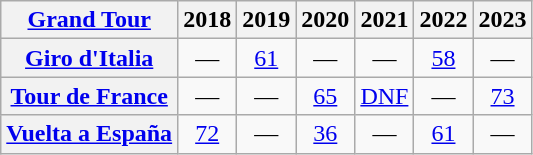<table class="wikitable plainrowheaders">
<tr>
<th scope="col"><a href='#'>Grand Tour</a></th>
<th scope="col">2018</th>
<th scope="col">2019</th>
<th scope="col">2020</th>
<th scope="col">2021</th>
<th scope="col">2022</th>
<th scope="col">2023</th>
</tr>
<tr style="text-align:center;">
<th scope="row"> <a href='#'>Giro d'Italia</a></th>
<td>—</td>
<td><a href='#'>61</a></td>
<td>—</td>
<td>—</td>
<td><a href='#'>58</a></td>
<td>—</td>
</tr>
<tr style="text-align:center;">
<th scope="row"> <a href='#'>Tour de France</a></th>
<td>—</td>
<td>—</td>
<td><a href='#'>65</a></td>
<td><a href='#'>DNF</a></td>
<td>—</td>
<td><a href='#'>73</a></td>
</tr>
<tr style="text-align:center;">
<th scope="row"> <a href='#'>Vuelta a España</a></th>
<td><a href='#'>72</a></td>
<td>—</td>
<td><a href='#'>36</a></td>
<td>—</td>
<td><a href='#'>61</a></td>
<td>—</td>
</tr>
</table>
